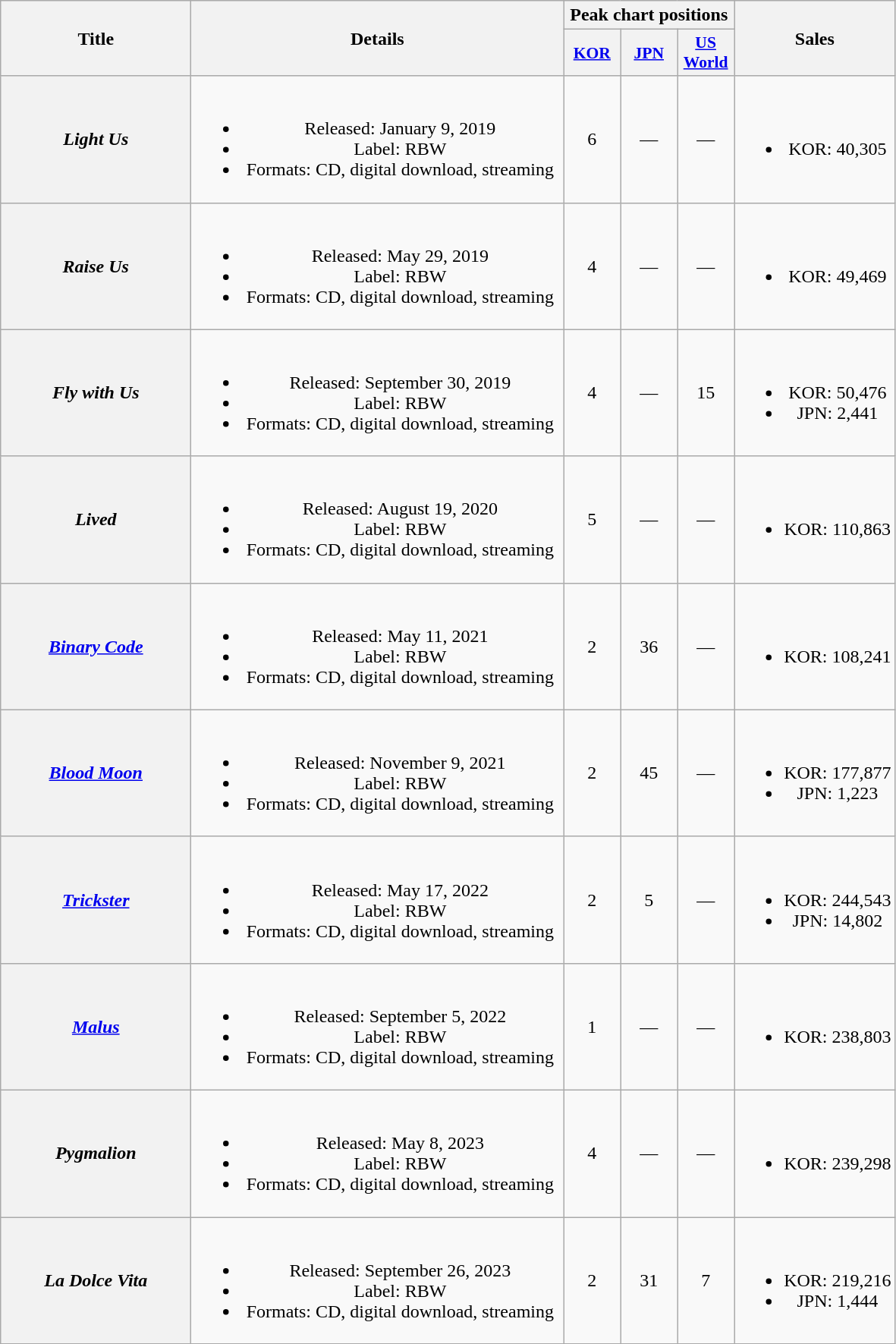<table class="wikitable plainrowheaders" style="text-align:center;">
<tr>
<th scope="col" rowspan="2" style="width:10em;">Title</th>
<th scope="col" rowspan="2" style="width:20em;">Details</th>
<th scope="col" colspan="3">Peak chart positions</th>
<th scope="col" rowspan="2">Sales</th>
</tr>
<tr>
<th scope="col" style="width:3em;font-size:90%;"><a href='#'>KOR</a><br></th>
<th scope="col" style="width:3em;font-size:90%;"><a href='#'>JPN</a><br></th>
<th scope="col" style="width:3em;font-size:90%;"><a href='#'>US World</a><br></th>
</tr>
<tr>
<th scope="row"><em>Light Us</em></th>
<td><br><ul><li>Released: January 9, 2019</li><li>Label: RBW</li><li>Formats: CD, digital download, streaming</li></ul></td>
<td>6</td>
<td>—</td>
<td>—</td>
<td><br><ul><li>KOR: 40,305</li></ul></td>
</tr>
<tr>
<th scope="row"><em>Raise Us</em></th>
<td><br><ul><li>Released: May 29, 2019</li><li>Label: RBW</li><li>Formats: CD, digital download, streaming</li></ul></td>
<td>4</td>
<td>—</td>
<td>—</td>
<td><br><ul><li>KOR: 49,469</li></ul></td>
</tr>
<tr>
<th scope="row"><em>Fly with Us</em></th>
<td><br><ul><li>Released: September 30, 2019</li><li>Label: RBW</li><li>Formats: CD, digital download, streaming</li></ul></td>
<td>4</td>
<td>—</td>
<td>15</td>
<td><br><ul><li>KOR: 50,476</li><li>JPN: 2,441</li></ul></td>
</tr>
<tr>
<th scope="row"><em>Lived</em></th>
<td><br><ul><li>Released: August 19, 2020</li><li>Label: RBW</li><li>Formats: CD, digital download, streaming</li></ul></td>
<td>5</td>
<td>—</td>
<td>—</td>
<td><br><ul><li>KOR: 110,863</li></ul></td>
</tr>
<tr>
<th scope="row"><em><a href='#'>Binary Code</a></em></th>
<td><br><ul><li>Released: May 11, 2021</li><li>Label: RBW</li><li>Formats: CD, digital download, streaming</li></ul></td>
<td>2</td>
<td>36</td>
<td>—</td>
<td><br><ul><li>KOR: 108,241</li></ul></td>
</tr>
<tr>
<th scope="row"><em><a href='#'>Blood Moon</a></em></th>
<td><br><ul><li>Released: November 9, 2021</li><li>Label: RBW</li><li>Formats: CD, digital download, streaming</li></ul></td>
<td>2</td>
<td>45</td>
<td>—</td>
<td><br><ul><li>KOR: 177,877</li><li>JPN: 1,223</li></ul></td>
</tr>
<tr>
<th scope="row"><em><a href='#'>Trickster</a></em></th>
<td><br><ul><li>Released: May 17, 2022</li><li>Label: RBW</li><li>Formats: CD, digital download, streaming</li></ul></td>
<td>2</td>
<td>5</td>
<td>—</td>
<td><br><ul><li>KOR: 244,543</li><li>JPN: 14,802</li></ul></td>
</tr>
<tr>
<th scope="row"><em><a href='#'>Malus</a></em></th>
<td><br><ul><li>Released: September 5, 2022</li><li>Label: RBW</li><li>Formats: CD, digital download, streaming</li></ul></td>
<td>1</td>
<td>—</td>
<td>—</td>
<td><br><ul><li>KOR: 238,803</li></ul></td>
</tr>
<tr>
<th scope="row"><em>Pygmalion</em></th>
<td><br><ul><li>Released: May 8, 2023</li><li>Label: RBW</li><li>Formats: CD, digital download, streaming</li></ul></td>
<td>4</td>
<td>—</td>
<td>—</td>
<td><br><ul><li>KOR: 239,298</li></ul></td>
</tr>
<tr>
<th scope="row"><em>La Dolce Vita</em></th>
<td><br><ul><li>Released: September 26, 2023</li><li>Label: RBW</li><li>Formats: CD, digital download, streaming</li></ul></td>
<td>2</td>
<td>31</td>
<td>7</td>
<td><br><ul><li>KOR: 219,216</li><li>JPN: 1,444</li></ul></td>
</tr>
</table>
